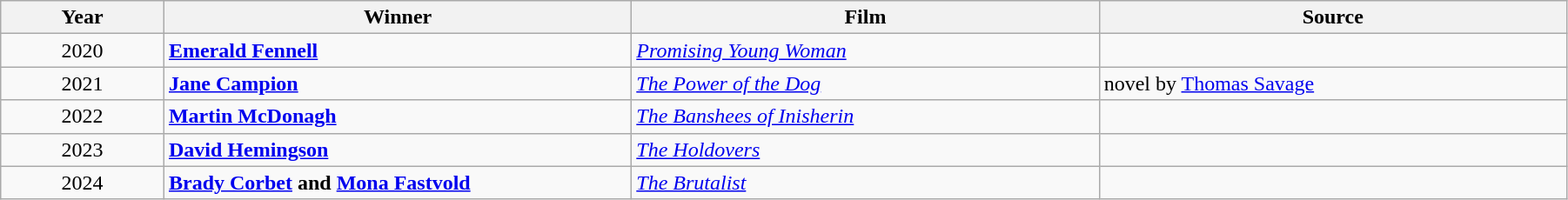<table class="wikitable" width="95%" cellpadding="5">
<tr>
<th width="100"><strong>Year</strong></th>
<th width="300"><strong>Winner</strong></th>
<th width="300"><strong>Film</strong></th>
<th width="300"><strong>Source</strong></th>
</tr>
<tr>
<td style="text-align:center;">2020</td>
<td><strong><a href='#'>Emerald Fennell</a></strong></td>
<td><em><a href='#'>Promising Young Woman</a></em></td>
<td></td>
</tr>
<tr>
<td style="text-align:center;">2021</td>
<td><strong><a href='#'>Jane Campion</a></strong></td>
<td><em><a href='#'>The Power of the Dog</a></em></td>
<td>novel by <a href='#'>Thomas Savage</a></td>
</tr>
<tr>
<td style="text-align:center;">2022</td>
<td><strong><a href='#'>Martin McDonagh</a></strong></td>
<td><em><a href='#'>The Banshees of Inisherin</a></em></td>
<td></td>
</tr>
<tr>
<td style="text-align:center;">2023</td>
<td><strong><a href='#'>David Hemingson</a></strong></td>
<td><em><a href='#'>The Holdovers</a></em></td>
<td></td>
</tr>
<tr>
<td style="text-align:center;">2024</td>
<td><strong><a href='#'>Brady Corbet</a> and <a href='#'>Mona Fastvold</a></strong></td>
<td><em><a href='#'>The Brutalist</a></em></td>
<td></td>
</tr>
</table>
